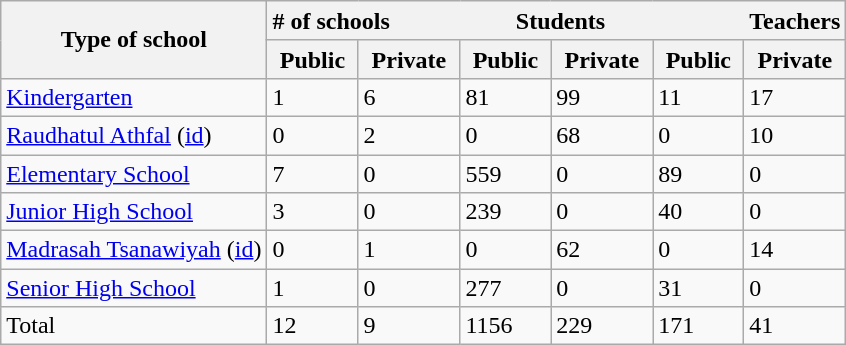<table class="wikitable sortable">
<tr>
<th rowspan=2>Type of school</th>
<th colspan=6># of schools⠀⠀⠀⠀⠀⠀⠀Students⠀⠀⠀⠀⠀⠀⠀⠀Teachers</th>
</tr>
<tr>
<th>Public</th>
<th>Private</th>
<th>Public</th>
<th>Private</th>
<th>Public</th>
<th>Private</th>
</tr>
<tr>
<td><a href='#'>Kindergarten</a></td>
<td>1</td>
<td>6</td>
<td>81</td>
<td>99</td>
<td>11</td>
<td>17</td>
</tr>
<tr>
<td><a href='#'>Raudhatul Athfal</a> (<a href='#'>id</a>)</td>
<td>0</td>
<td>2</td>
<td>0</td>
<td>68</td>
<td>0</td>
<td>10</td>
</tr>
<tr>
<td><a href='#'>Elementary School</a></td>
<td>7</td>
<td>0</td>
<td>559</td>
<td>0</td>
<td>89</td>
<td>0</td>
</tr>
<tr>
<td><a href='#'>Junior High School</a></td>
<td>3</td>
<td>0</td>
<td>239</td>
<td>0</td>
<td>40</td>
<td>0</td>
</tr>
<tr>
<td><a href='#'>Madrasah Tsanawiyah</a> (<a href='#'>id</a>)</td>
<td>0</td>
<td>1</td>
<td>0</td>
<td>62</td>
<td>0</td>
<td>14</td>
</tr>
<tr>
<td><a href='#'>Senior High School</a></td>
<td>1</td>
<td>0</td>
<td>277</td>
<td>0</td>
<td>31</td>
<td>0</td>
</tr>
<tr>
<td>Total</td>
<td>12</td>
<td>9</td>
<td>1156</td>
<td>229</td>
<td>171</td>
<td>41</td>
</tr>
</table>
